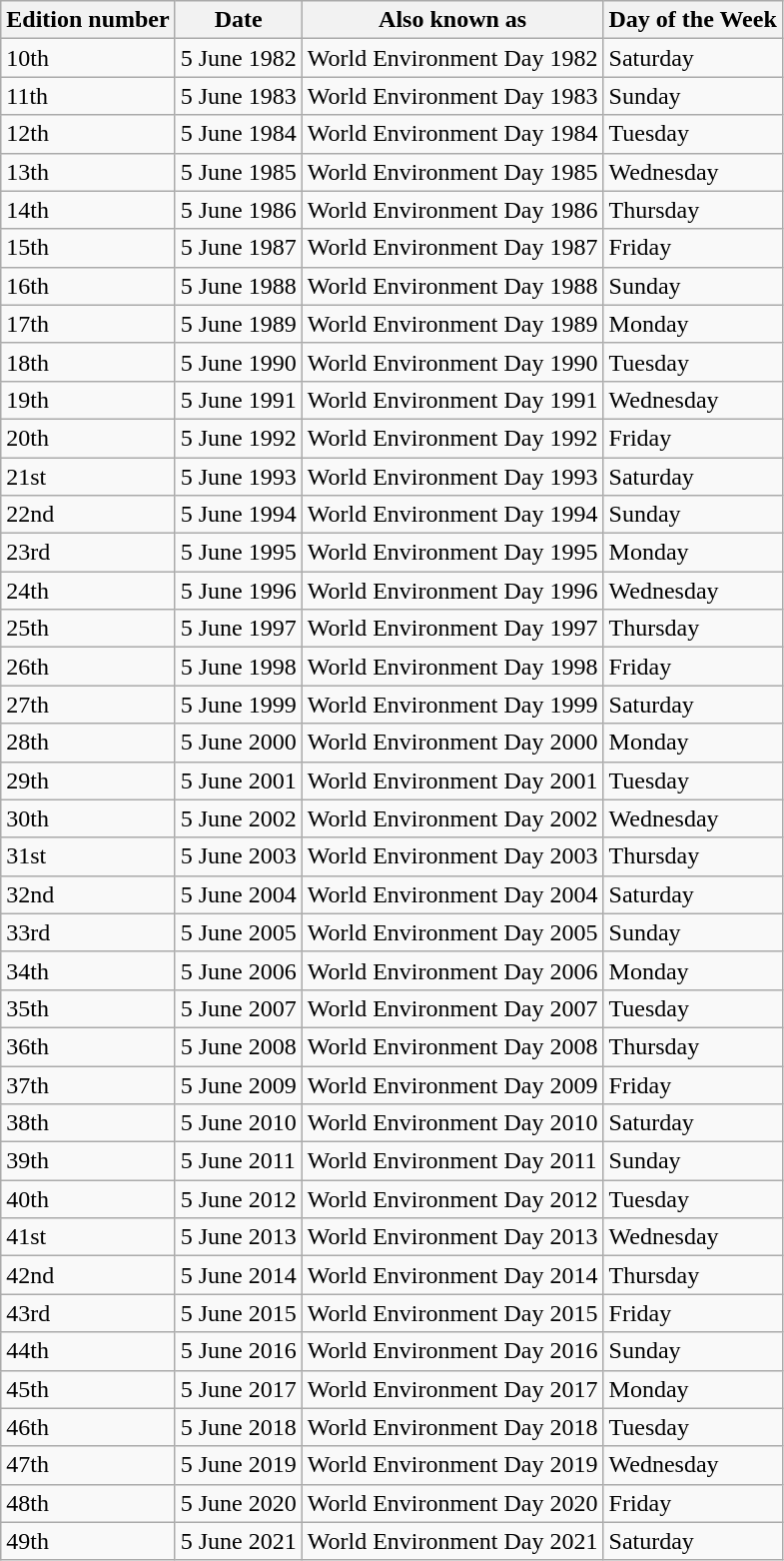<table class="wikitable sortable">
<tr>
<th>Edition number</th>
<th>Date</th>
<th>Also known as</th>
<th>Day of the Week</th>
</tr>
<tr>
<td>10th</td>
<td>5 June 1982</td>
<td>World Environment Day 1982</td>
<td>Saturday</td>
</tr>
<tr>
<td>11th</td>
<td>5 June 1983</td>
<td>World Environment Day 1983</td>
<td>Sunday</td>
</tr>
<tr>
<td>12th</td>
<td>5 June 1984</td>
<td>World Environment Day 1984</td>
<td>Tuesday</td>
</tr>
<tr>
<td>13th</td>
<td>5 June 1985</td>
<td>World Environment Day 1985</td>
<td>Wednesday</td>
</tr>
<tr>
<td>14th</td>
<td>5 June 1986</td>
<td>World Environment Day 1986</td>
<td>Thursday</td>
</tr>
<tr>
<td>15th</td>
<td>5 June 1987</td>
<td>World Environment Day 1987</td>
<td>Friday</td>
</tr>
<tr>
<td>16th</td>
<td>5 June 1988</td>
<td>World Environment Day 1988</td>
<td>Sunday</td>
</tr>
<tr>
<td>17th</td>
<td>5 June 1989</td>
<td>World Environment Day 1989</td>
<td>Monday</td>
</tr>
<tr>
<td>18th</td>
<td>5 June 1990</td>
<td>World Environment Day 1990</td>
<td>Tuesday</td>
</tr>
<tr>
<td>19th</td>
<td>5 June 1991</td>
<td>World Environment Day 1991</td>
<td>Wednesday</td>
</tr>
<tr>
<td>20th</td>
<td>5 June 1992</td>
<td>World Environment Day 1992</td>
<td>Friday</td>
</tr>
<tr>
<td>21st</td>
<td>5 June 1993</td>
<td>World Environment Day 1993</td>
<td>Saturday</td>
</tr>
<tr>
<td>22nd</td>
<td>5 June 1994</td>
<td>World Environment Day 1994</td>
<td>Sunday</td>
</tr>
<tr>
<td>23rd</td>
<td>5 June 1995</td>
<td>World Environment Day 1995</td>
<td>Monday</td>
</tr>
<tr>
<td>24th</td>
<td>5 June 1996</td>
<td>World Environment Day 1996</td>
<td>Wednesday</td>
</tr>
<tr>
<td>25th</td>
<td>5 June 1997</td>
<td>World Environment Day 1997</td>
<td>Thursday</td>
</tr>
<tr>
<td>26th</td>
<td>5 June 1998</td>
<td>World Environment Day 1998</td>
<td>Friday</td>
</tr>
<tr>
<td>27th</td>
<td>5 June 1999</td>
<td>World Environment Day 1999</td>
<td>Saturday</td>
</tr>
<tr>
<td>28th</td>
<td>5 June 2000</td>
<td>World Environment Day 2000</td>
<td>Monday</td>
</tr>
<tr>
<td>29th</td>
<td>5 June 2001</td>
<td>World Environment Day 2001</td>
<td>Tuesday</td>
</tr>
<tr>
<td>30th</td>
<td>5 June 2002</td>
<td>World Environment Day 2002</td>
<td>Wednesday</td>
</tr>
<tr>
<td>31st</td>
<td>5 June 2003</td>
<td>World Environment Day 2003</td>
<td>Thursday</td>
</tr>
<tr>
<td>32nd</td>
<td>5 June 2004</td>
<td>World Environment Day 2004</td>
<td>Saturday</td>
</tr>
<tr>
<td>33rd</td>
<td>5 June 2005</td>
<td>World Environment Day 2005</td>
<td>Sunday</td>
</tr>
<tr>
<td>34th</td>
<td>5 June 2006</td>
<td>World Environment Day 2006</td>
<td>Monday</td>
</tr>
<tr>
<td>35th</td>
<td>5 June 2007</td>
<td>World Environment Day 2007</td>
<td>Tuesday</td>
</tr>
<tr>
<td>36th</td>
<td>5 June 2008</td>
<td>World Environment Day 2008</td>
<td>Thursday</td>
</tr>
<tr>
<td>37th</td>
<td>5 June 2009</td>
<td>World Environment Day 2009</td>
<td>Friday</td>
</tr>
<tr>
<td>38th</td>
<td>5 June 2010</td>
<td>World Environment Day 2010</td>
<td>Saturday</td>
</tr>
<tr>
<td>39th</td>
<td>5 June 2011</td>
<td>World Environment Day 2011</td>
<td>Sunday</td>
</tr>
<tr>
<td>40th</td>
<td>5 June 2012</td>
<td>World Environment Day 2012</td>
<td>Tuesday</td>
</tr>
<tr>
<td>41st</td>
<td>5 June 2013</td>
<td>World Environment Day 2013</td>
<td>Wednesday</td>
</tr>
<tr>
<td>42nd</td>
<td>5 June 2014</td>
<td>World Environment Day 2014</td>
<td>Thursday</td>
</tr>
<tr>
<td>43rd</td>
<td>5 June 2015</td>
<td>World Environment Day 2015</td>
<td>Friday</td>
</tr>
<tr>
<td>44th</td>
<td>5 June 2016</td>
<td>World Environment Day 2016</td>
<td>Sunday</td>
</tr>
<tr>
<td>45th</td>
<td>5 June 2017</td>
<td>World Environment Day 2017</td>
<td>Monday</td>
</tr>
<tr>
<td>46th</td>
<td>5 June 2018</td>
<td>World Environment Day 2018</td>
<td>Tuesday</td>
</tr>
<tr>
<td>47th</td>
<td>5 June 2019</td>
<td>World Environment Day 2019</td>
<td>Wednesday</td>
</tr>
<tr>
<td>48th</td>
<td>5 June 2020</td>
<td>World Environment Day 2020</td>
<td>Friday</td>
</tr>
<tr>
<td>49th</td>
<td>5 June 2021</td>
<td>World Environment Day 2021</td>
<td>Saturday</td>
</tr>
</table>
